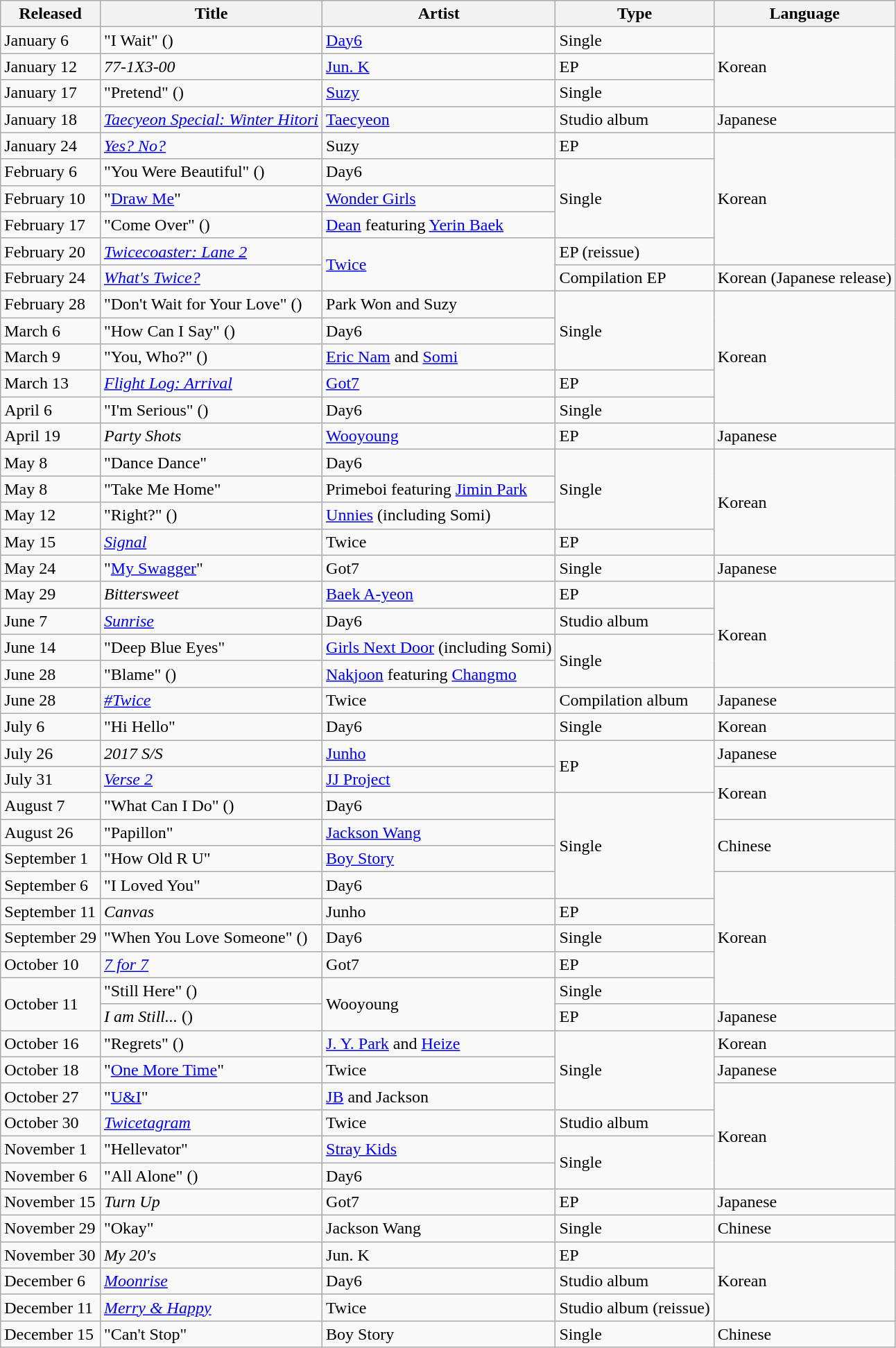<table class="wikitable plainrowheaders">
<tr>
<th scope="col">Released</th>
<th scope="col">Title</th>
<th scope="col">Artist</th>
<th scope="col">Type</th>
<th scope="col">Language</th>
</tr>
<tr>
<td>January 6</td>
<td>"I Wait" ()</td>
<td><a href='#'>Day6</a></td>
<td>Single</td>
<td rowspan="3">Korean</td>
</tr>
<tr>
<td>January 12</td>
<td><em>77-1X3-00</em></td>
<td><a href='#'>Jun. K</a></td>
<td>EP</td>
</tr>
<tr>
<td>January 17</td>
<td>"Pretend" ()</td>
<td><a href='#'>Suzy</a></td>
<td>Single</td>
</tr>
<tr>
<td>January 18</td>
<td><em><a href='#'>Taecyeon Special: Winter Hitori</a></em></td>
<td><a href='#'>Taecyeon</a></td>
<td>Studio album</td>
<td rowspan="1">Japanese</td>
</tr>
<tr>
<td>January 24</td>
<td><em><a href='#'>Yes? No?</a></em></td>
<td>Suzy</td>
<td>EP</td>
<td rowspan="5">Korean</td>
</tr>
<tr>
<td>February 6</td>
<td>"You Were Beautiful" ()</td>
<td>Day6</td>
<td rowspan="3">Single</td>
</tr>
<tr>
<td>February 10</td>
<td>"<a href='#'>Draw Me</a>"</td>
<td><a href='#'>Wonder Girls</a></td>
</tr>
<tr>
<td>February 17</td>
<td>"Come Over" ()</td>
<td><a href='#'>Dean</a> featuring <a href='#'>Yerin Baek</a></td>
</tr>
<tr>
<td>February 20</td>
<td><em><a href='#'>Twicecoaster: Lane 2</a></em></td>
<td rowspan="2"><a href='#'>Twice</a></td>
<td>EP (reissue)</td>
</tr>
<tr>
<td>February 24</td>
<td><em><a href='#'>What's Twice?</a></em></td>
<td>Compilation EP</td>
<td>Korean (Japanese release)</td>
</tr>
<tr>
<td>February 28</td>
<td>"Don't Wait for Your Love" ()</td>
<td>Park Won and Suzy</td>
<td rowspan="3">Single</td>
<td rowspan="5">Korean</td>
</tr>
<tr>
<td>March 6</td>
<td>"How Can I Say" ()</td>
<td>Day6</td>
</tr>
<tr>
<td>March 9</td>
<td>"You, Who?" ()</td>
<td><a href='#'>Eric Nam</a> and <a href='#'>Somi</a></td>
</tr>
<tr>
<td>March 13</td>
<td><em><a href='#'>Flight Log: Arrival</a></em></td>
<td><a href='#'>Got7</a></td>
<td>EP</td>
</tr>
<tr>
<td>April 6</td>
<td>"I'm Serious" ()</td>
<td>Day6</td>
<td>Single</td>
</tr>
<tr>
<td>April 19</td>
<td><em>Party Shots</em></td>
<td><a href='#'>Wooyoung</a></td>
<td>EP</td>
<td>Japanese</td>
</tr>
<tr>
<td>May 8</td>
<td>"Dance Dance"</td>
<td>Day6</td>
<td rowspan="3">Single</td>
<td rowspan="4">Korean</td>
</tr>
<tr>
<td>May 8</td>
<td>"Take Me Home"</td>
<td>Primeboi featuring <a href='#'>Jimin Park</a></td>
</tr>
<tr>
<td>May 12</td>
<td>"Right?" ()</td>
<td><a href='#'>Unnies</a> (including Somi)</td>
</tr>
<tr>
<td>May 15</td>
<td><em><a href='#'>Signal</a></em></td>
<td>Twice</td>
<td>EP</td>
</tr>
<tr>
<td>May 24</td>
<td>"<a href='#'>My Swagger</a>"</td>
<td>Got7</td>
<td>Single</td>
<td>Japanese</td>
</tr>
<tr>
<td>May 29</td>
<td><em>Bittersweet</em></td>
<td><a href='#'>Baek A-yeon</a></td>
<td>EP</td>
<td rowspan="4">Korean</td>
</tr>
<tr>
<td>June 7</td>
<td><em><a href='#'>Sunrise</a></em></td>
<td>Day6</td>
<td>Studio album</td>
</tr>
<tr>
<td>June 14</td>
<td>"Deep Blue Eyes"</td>
<td><a href='#'>Girls Next Door</a> (including Somi)</td>
<td rowspan="2">Single</td>
</tr>
<tr>
<td>June 28</td>
<td>"Blame" ()</td>
<td><a href='#'>Nakjoon</a> featuring <a href='#'>Changmo</a></td>
</tr>
<tr>
<td>June 28</td>
<td><em><a href='#'>#Twice</a></em></td>
<td>Twice</td>
<td>Compilation album</td>
<td>Japanese</td>
</tr>
<tr>
<td>July 6</td>
<td>"Hi Hello"</td>
<td>Day6</td>
<td>Single</td>
<td>Korean</td>
</tr>
<tr>
<td>July 26</td>
<td><em>2017 S/S</em></td>
<td><a href='#'>Junho</a></td>
<td rowspan="2">EP</td>
<td>Japanese</td>
</tr>
<tr>
<td>July 31</td>
<td><em><a href='#'>Verse 2</a></em></td>
<td><a href='#'>JJ Project</a></td>
<td rowspan="2">Korean</td>
</tr>
<tr>
<td>August 7</td>
<td>"What Can I Do" ()</td>
<td>Day6</td>
<td rowspan="4">Single</td>
</tr>
<tr>
<td>August 26</td>
<td>"Papillon"</td>
<td><a href='#'>Jackson Wang</a></td>
<td rowspan="2">Chinese</td>
</tr>
<tr>
<td>September 1</td>
<td>"How Old R U"</td>
<td><a href='#'>Boy Story</a></td>
</tr>
<tr>
<td>September 6</td>
<td>"I Loved You"</td>
<td>Day6</td>
<td rowspan="5">Korean</td>
</tr>
<tr>
<td>September 11</td>
<td><em>Canvas</em></td>
<td>Junho</td>
<td>EP</td>
</tr>
<tr>
<td>September 29</td>
<td>"When You Love Someone" ()</td>
<td>Day6</td>
<td>Single</td>
</tr>
<tr>
<td>October 10</td>
<td><em><a href='#'>7 for 7</a></em></td>
<td>Got7</td>
<td>EP</td>
</tr>
<tr>
<td rowspan="2">October 11</td>
<td>"Still Here" ()</td>
<td rowspan="2">Wooyoung</td>
<td>Single</td>
</tr>
<tr>
<td><em>I am Still...</em> ()</td>
<td>EP</td>
<td>Japanese</td>
</tr>
<tr>
<td>October 16</td>
<td>"Regrets" ()</td>
<td><a href='#'>J. Y. Park</a> and <a href='#'>Heize</a></td>
<td rowspan="3">Single</td>
<td>Korean</td>
</tr>
<tr>
<td>October 18</td>
<td>"<a href='#'>One More Time</a>"</td>
<td>Twice</td>
<td>Japanese</td>
</tr>
<tr>
<td>October 27</td>
<td>"<a href='#'>U&I</a>"</td>
<td><a href='#'>JB</a> and Jackson</td>
<td rowspan="4">Korean</td>
</tr>
<tr>
<td>October 30</td>
<td><em><a href='#'>Twicetagram</a></em></td>
<td>Twice</td>
<td>Studio album</td>
</tr>
<tr>
<td>November 1</td>
<td>"Hellevator"</td>
<td><a href='#'>Stray Kids</a></td>
<td rowspan="2">Single</td>
</tr>
<tr>
<td>November 6</td>
<td>"All Alone" ()</td>
<td>Day6</td>
</tr>
<tr>
<td>November 15</td>
<td><em>Turn Up</em></td>
<td>Got7</td>
<td>EP</td>
<td>Japanese</td>
</tr>
<tr>
<td>November 29</td>
<td>"Okay"</td>
<td>Jackson Wang</td>
<td>Single</td>
<td>Chinese</td>
</tr>
<tr>
<td>November 30</td>
<td><em>My 20's</em></td>
<td>Jun. K</td>
<td>EP</td>
<td rowspan="3">Korean</td>
</tr>
<tr>
<td>December 6</td>
<td><em><a href='#'>Moonrise</a></em></td>
<td>Day6</td>
<td>Studio album</td>
</tr>
<tr>
<td>December 11</td>
<td><em><a href='#'>Merry & Happy</a></em></td>
<td>Twice</td>
<td>Studio album (reissue)</td>
</tr>
<tr>
<td>December 15</td>
<td>"Can't Stop"</td>
<td>Boy Story</td>
<td>Single</td>
<td>Chinese</td>
</tr>
</table>
